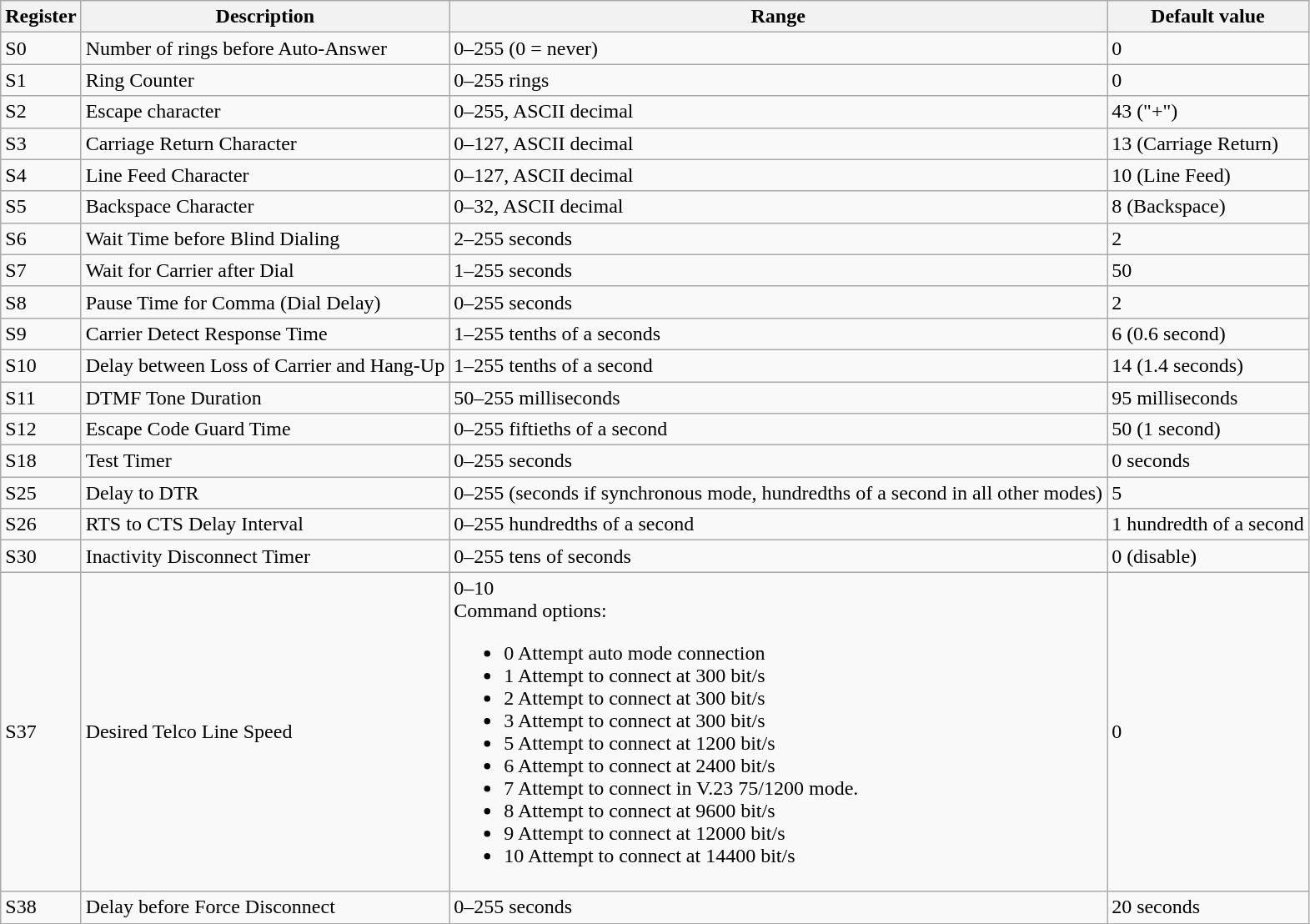<table class="wikitable">
<tr>
<th>Register</th>
<th>Description</th>
<th>Range</th>
<th>Default value</th>
</tr>
<tr>
<td>S0</td>
<td>Number of rings before Auto-Answer</td>
<td>0–255 (0 = never)</td>
<td>0</td>
</tr>
<tr>
<td>S1</td>
<td>Ring Counter</td>
<td>0–255 rings</td>
<td>0</td>
</tr>
<tr>
<td>S2</td>
<td>Escape character</td>
<td>0–255, ASCII decimal</td>
<td>43 ("+")</td>
</tr>
<tr>
<td>S3</td>
<td>Carriage Return Character</td>
<td>0–127, ASCII decimal</td>
<td>13 (Carriage Return)</td>
</tr>
<tr>
<td>S4</td>
<td>Line Feed Character</td>
<td>0–127, ASCII decimal</td>
<td>10 (Line Feed)</td>
</tr>
<tr>
<td>S5</td>
<td>Backspace Character</td>
<td>0–32, ASCII decimal</td>
<td>8 (Backspace)</td>
</tr>
<tr>
<td>S6</td>
<td>Wait Time before Blind Dialing</td>
<td>2–255 seconds</td>
<td>2</td>
</tr>
<tr>
<td>S7</td>
<td>Wait for Carrier after Dial</td>
<td>1–255 seconds</td>
<td>50</td>
</tr>
<tr>
<td>S8</td>
<td>Pause Time for Comma (Dial Delay)</td>
<td>0–255 seconds</td>
<td>2</td>
</tr>
<tr>
<td>S9</td>
<td>Carrier Detect Response Time</td>
<td>1–255 tenths of a seconds</td>
<td>6 (0.6 second)</td>
</tr>
<tr>
<td>S10</td>
<td>Delay between Loss of Carrier and Hang-Up</td>
<td>1–255 tenths of a second</td>
<td>14 (1.4 seconds)</td>
</tr>
<tr>
<td>S11</td>
<td>DTMF Tone Duration</td>
<td>50–255 milliseconds</td>
<td>95 milliseconds</td>
</tr>
<tr>
<td>S12</td>
<td>Escape Code Guard Time</td>
<td>0–255 fiftieths of a second</td>
<td>50 (1 second)</td>
</tr>
<tr>
<td>S18</td>
<td>Test Timer</td>
<td>0–255 seconds</td>
<td>0 seconds</td>
</tr>
<tr>
<td>S25</td>
<td>Delay to DTR</td>
<td>0–255 (seconds if synchronous mode, hundredths of a second in all other modes)</td>
<td>5</td>
</tr>
<tr>
<td>S26</td>
<td>RTS to CTS Delay Interval</td>
<td>0–255 hundredths of a second</td>
<td>1 hundredth of a second</td>
</tr>
<tr>
<td>S30</td>
<td>Inactivity Disconnect Timer</td>
<td>0–255 tens of seconds</td>
<td>0 (disable)</td>
</tr>
<tr>
<td>S37</td>
<td>Desired Telco Line Speed</td>
<td>0–10<br>Command options:<ul><li>0 Attempt auto mode connection</li><li>1 Attempt to connect at 300 bit/s</li><li>2 Attempt to connect at 300 bit/s</li><li>3 Attempt to connect at 300 bit/s</li><li>5 Attempt to connect at 1200 bit/s</li><li>6 Attempt to connect at 2400 bit/s</li><li>7 Attempt to connect in V.23 75/1200 mode.</li><li>8 Attempt to connect at 9600 bit/s</li><li>9 Attempt to connect at 12000 bit/s</li><li>10 Attempt to connect at 14400 bit/s</li></ul></td>
<td>0</td>
</tr>
<tr>
<td>S38</td>
<td>Delay before Force Disconnect</td>
<td>0–255 seconds</td>
<td>20 seconds</td>
</tr>
</table>
